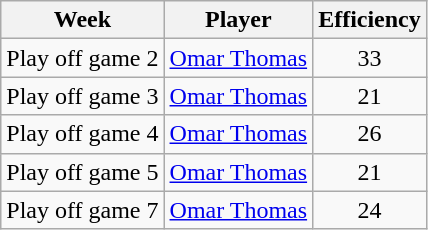<table class="wikitable sortable" style="text-align: center;">
<tr>
<th align="center">Week</th>
<th align="center">Player</th>
<th align="center">Efficiency</th>
</tr>
<tr>
<td>Play off game 2</td>
<td align="left"> <a href='#'>Omar Thomas</a></td>
<td>33</td>
</tr>
<tr>
<td>Play off game 3</td>
<td align="left"> <a href='#'>Omar Thomas</a></td>
<td>21</td>
</tr>
<tr>
<td>Play off game 4</td>
<td align="left"> <a href='#'>Omar Thomas</a></td>
<td>26</td>
</tr>
<tr>
<td>Play off game 5</td>
<td align="left"> <a href='#'>Omar Thomas</a></td>
<td>21</td>
</tr>
<tr>
<td>Play off game 7</td>
<td align="left"> <a href='#'>Omar Thomas</a></td>
<td>24</td>
</tr>
</table>
